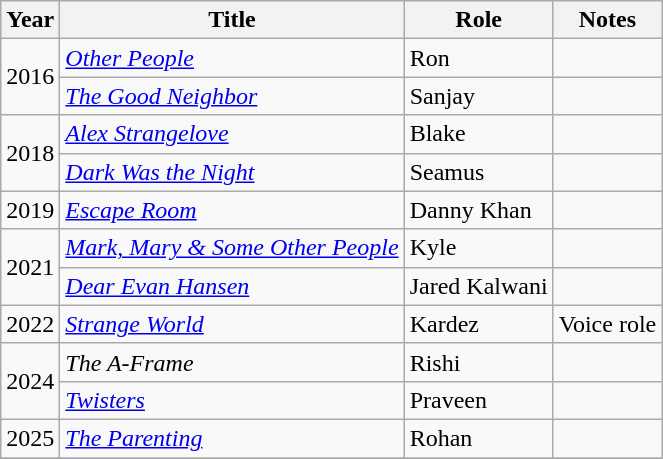<table class="wikitable">
<tr>
<th>Year</th>
<th>Title</th>
<th>Role</th>
<th>Notes</th>
</tr>
<tr>
<td rowspan="2">2016</td>
<td><em><a href='#'>Other People</a></em></td>
<td>Ron</td>
<td></td>
</tr>
<tr>
<td><em><a href='#'>The Good Neighbor</a></em></td>
<td>Sanjay</td>
<td></td>
</tr>
<tr>
<td rowspan="2">2018</td>
<td><em><a href='#'>Alex Strangelove</a></em></td>
<td>Blake</td>
<td></td>
</tr>
<tr>
<td><em><a href='#'>Dark Was the Night</a></em></td>
<td>Seamus</td>
<td></td>
</tr>
<tr>
<td>2019</td>
<td><em><a href='#'>Escape Room</a></em></td>
<td>Danny Khan</td>
<td></td>
</tr>
<tr>
<td rowspan="2">2021</td>
<td><em><a href='#'>Mark, Mary & Some Other People</a></em></td>
<td>Kyle</td>
<td></td>
</tr>
<tr>
<td><em><a href='#'>Dear Evan Hansen</a></em></td>
<td>Jared Kalwani</td>
<td></td>
</tr>
<tr>
<td>2022</td>
<td><em><a href='#'>Strange World</a></em></td>
<td>Kardez</td>
<td>Voice role</td>
</tr>
<tr>
<td rowspan=2>2024</td>
<td><em>The A-Frame</em></td>
<td>Rishi</td>
<td></td>
</tr>
<tr>
<td><em><a href='#'>Twisters</a></em></td>
<td>Praveen</td>
<td></td>
</tr>
<tr>
<td>2025</td>
<td><em><a href='#'>The Parenting</a></em></td>
<td>Rohan</td>
<td></td>
</tr>
<tr>
</tr>
</table>
